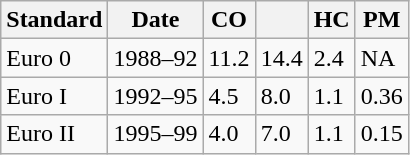<table class="wikitable">
<tr>
<th>Standard</th>
<th>Date</th>
<th>CO</th>
<th></th>
<th>HC</th>
<th>PM</th>
</tr>
<tr>
<td>Euro 0</td>
<td>1988–92</td>
<td>11.2</td>
<td>14.4</td>
<td>2.4</td>
<td>NA</td>
</tr>
<tr>
<td>Euro I</td>
<td>1992–95</td>
<td>4.5</td>
<td>8.0</td>
<td>1.1</td>
<td>0.36</td>
</tr>
<tr>
<td>Euro II</td>
<td>1995–99</td>
<td>4.0</td>
<td>7.0</td>
<td>1.1</td>
<td>0.15</td>
</tr>
</table>
